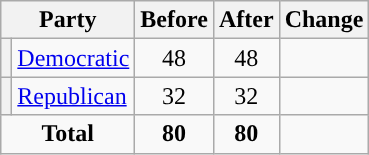<table class="wikitable" style="text-align:center;">
<tr>
<th colspan="2">Party</th>
<th>Before</th>
<th>After</th>
<th>Change</th>
</tr>
<tr>
<th style="background-color:"></th>
<td style="text-align:left;"><a href='#'>Democratic</a></td>
<td>48</td>
<td>48</td>
<td></td>
</tr>
<tr>
<th style="background-color:"></th>
<td style="text-align:left;"><a href='#'>Republican</a></td>
<td>32</td>
<td>32</td>
<td></td>
</tr>
<tr>
<td colspan="2"><strong>Total</strong></td>
<td><strong>80</strong></td>
<td><strong>80</strong></td>
<td></td>
</tr>
</table>
